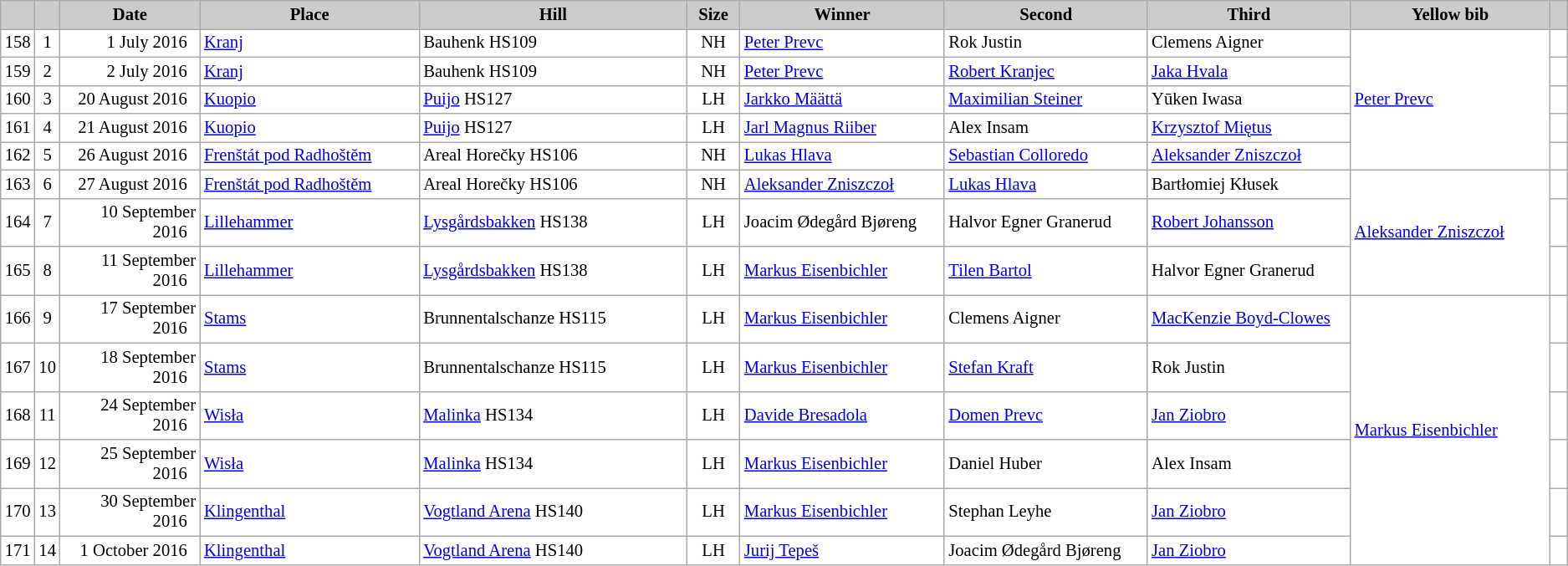<table class="wikitable plainrowheaders" style="background:#fff; font-size:86%; line-height:16px; border:grey solid 1px; border-collapse:collapse;">
<tr style="background:#ccc; text-align:center;">
<th scope="col" style="background:#ccc; width=25 px;"></th>
<th scope="col" style="background:#ccc; width=30 px;"></th>
<th scope="col" style="background:#ccc; width:120px;">Date</th>
<th scope="col" style="background:#ccc; width:200px;">Place</th>
<th scope="col" style="background:#ccc; width:240px;">Hill</th>
<th scope="col" style="background:#ccc; width:40px;">Size</th>
<th scope="col" style="background:#ccc; width:185px;">Winner</th>
<th scope="col" style="background:#ccc; width:185px;">Second</th>
<th scope="col" style="background:#ccc; width:185px;">Third</th>
<th scope="col" style="background:#ccc; width:180px;">Yellow bib</th>
<th scope="col" style="background:#ccc; width:10px;"></th>
</tr>
<tr>
<td align=center>158</td>
<td align=center>1</td>
<td align=right>1 July 2016  </td>
<td> <a href='#'>Kranj</a></td>
<td>Bauhenk HS109</td>
<td align=center>NH</td>
<td> <a href='#'>Peter Prevc</a></td>
<td> Rok Justin</td>
<td> Clemens Aigner</td>
<td rowspan=5> <a href='#'>Peter Prevc</a></td>
<td></td>
</tr>
<tr>
<td align=center>159</td>
<td align=center>2</td>
<td align=right>2 July 2016  </td>
<td> <a href='#'>Kranj</a></td>
<td>Bauhenk HS109</td>
<td align=center>NH</td>
<td> <a href='#'>Peter Prevc</a></td>
<td> <a href='#'>Robert Kranjec</a></td>
<td> <a href='#'>Jaka Hvala</a></td>
<td></td>
</tr>
<tr>
<td align=center>160</td>
<td align=center>3</td>
<td align=right>20 August 2016  </td>
<td> <a href='#'>Kuopio</a></td>
<td><a href='#'>Puijo</a> HS127</td>
<td align=center>LH</td>
<td> <a href='#'>Jarkko Määttä</a></td>
<td> <a href='#'>Maximilian Steiner</a></td>
<td> Yūken Iwasa</td>
<td></td>
</tr>
<tr>
<td align=center>161</td>
<td align=center>4</td>
<td align=right>21 August 2016  </td>
<td> <a href='#'>Kuopio</a></td>
<td><a href='#'>Puijo</a> HS127</td>
<td align=center>LH</td>
<td> <a href='#'>Jarl Magnus Riiber</a></td>
<td> Alex Insam</td>
<td> <a href='#'>Krzysztof Miętus</a></td>
<td></td>
</tr>
<tr>
<td align=center>162</td>
<td align=center>5</td>
<td align=right>26 August 2016  </td>
<td> <a href='#'>Frenštát pod Radhoštěm</a></td>
<td>Areal Horečky HS106</td>
<td align=center>NH</td>
<td> <a href='#'>Lukas Hlava</a></td>
<td> <a href='#'>Sebastian Colloredo</a></td>
<td> <a href='#'>Aleksander Zniszczoł</a></td>
<td></td>
</tr>
<tr>
<td align=center>163</td>
<td align=center>6</td>
<td align=right>27 August 2016  </td>
<td> <a href='#'>Frenštát pod Radhoštěm</a></td>
<td>Areal Horečky HS106</td>
<td align=center>NH</td>
<td> <a href='#'>Aleksander Zniszczoł</a></td>
<td> <a href='#'>Lukas Hlava</a></td>
<td> Bartłomiej Kłusek</td>
<td rowspan=3> <a href='#'>Aleksander Zniszczoł</a></td>
<td></td>
</tr>
<tr>
<td align=center>164</td>
<td align=center>7</td>
<td align=right>10 September 2016  </td>
<td> <a href='#'>Lillehammer</a></td>
<td><a href='#'>Lysgårdsbakken</a> HS138</td>
<td align=center>LH</td>
<td> Joacim Ødegård Bjøreng</td>
<td> Halvor Egner Granerud</td>
<td> <a href='#'>Robert Johansson</a></td>
<td></td>
</tr>
<tr>
<td align=center>165</td>
<td align=center>8</td>
<td align=right>11 September 2016  </td>
<td> <a href='#'>Lillehammer</a></td>
<td><a href='#'>Lysgårdsbakken</a> HS138</td>
<td align=center>LH</td>
<td> <a href='#'>Markus Eisenbichler</a></td>
<td> <a href='#'>Tilen Bartol</a></td>
<td> Halvor Egner Granerud</td>
<td></td>
</tr>
<tr>
<td align=center>166</td>
<td align=center>9</td>
<td align=right>17 September 2016  </td>
<td> <a href='#'>Stams</a></td>
<td>Brunnentalschanze HS115</td>
<td align=center>LH</td>
<td> <a href='#'>Markus Eisenbichler</a></td>
<td> Clemens Aigner</td>
<td> <a href='#'>MacKenzie Boyd-Clowes</a></td>
<td rowspan=6> <a href='#'>Markus Eisenbichler</a></td>
<td></td>
</tr>
<tr>
<td align=center>167</td>
<td align=center>10</td>
<td align=right>18 September 2016  </td>
<td> <a href='#'>Stams</a></td>
<td>Brunnentalschanze HS115</td>
<td align=center>LH</td>
<td> <a href='#'>Markus Eisenbichler</a></td>
<td> <a href='#'>Stefan Kraft</a></td>
<td> Rok Justin</td>
<td></td>
</tr>
<tr>
<td align=center>168</td>
<td align=center>11</td>
<td align=right>24 September 2016  </td>
<td> <a href='#'>Wisła</a></td>
<td><a href='#'>Malinka</a> HS134</td>
<td align=center>LH</td>
<td> <a href='#'>Davide Bresadola</a></td>
<td> <a href='#'>Domen Prevc</a></td>
<td> <a href='#'>Jan Ziobro</a></td>
<td></td>
</tr>
<tr>
<td align=center>169</td>
<td align=center>12</td>
<td align=right>25 September 2016  </td>
<td> <a href='#'>Wisła</a></td>
<td><a href='#'>Malinka</a> HS134</td>
<td align=center>LH</td>
<td> <a href='#'>Markus Eisenbichler</a></td>
<td> Daniel Huber</td>
<td> Alex Insam</td>
<td></td>
</tr>
<tr>
<td align=center>170</td>
<td align=center>13</td>
<td align=right>30 September 2016  </td>
<td> <a href='#'>Klingenthal</a></td>
<td><a href='#'>Vogtland Arena</a> HS140</td>
<td align=center>LH</td>
<td> <a href='#'>Markus Eisenbichler</a></td>
<td> Stephan Leyhe</td>
<td> <a href='#'>Jan Ziobro</a></td>
<td></td>
</tr>
<tr>
<td align=center>171</td>
<td align=center>14</td>
<td align=right>1 October 2016  </td>
<td> <a href='#'>Klingenthal</a></td>
<td><a href='#'>Vogtland Arena</a> HS140</td>
<td align=center>LH</td>
<td> <a href='#'>Jurij Tepeš</a></td>
<td> Joacim Ødegård Bjøreng</td>
<td> <a href='#'>Jan Ziobro</a></td>
<td></td>
</tr>
</table>
